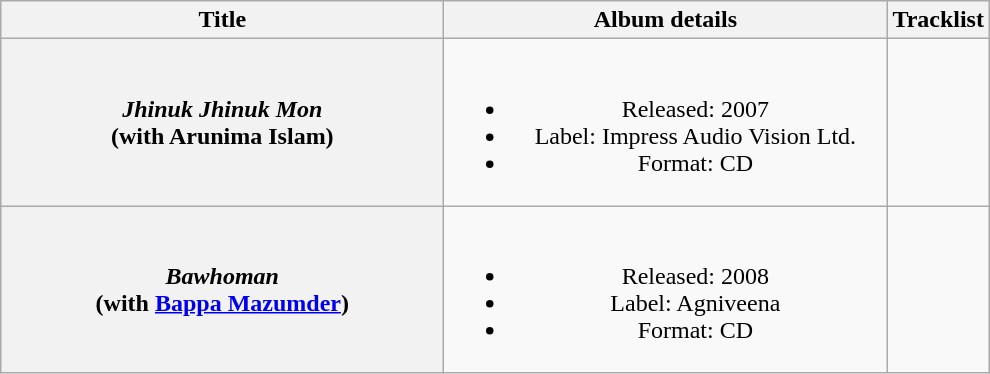<table class="wikitable plainrowheaders" style="text-align:center;">
<tr>
<th scope="col" style="width:18em;">Title</th>
<th scope="col" style="width:18em;">Album details</th>
<th scope="col">Tracklist</th>
</tr>
<tr>
<th scope="row"><em>Jhinuk Jhinuk Mon</em><br>(with Arunima Islam)</th>
<td><br><ul><li>Released: 2007</li><li>Label: Impress Audio Vision Ltd.</li><li>Format: CD</li></ul></td>
<td></td>
</tr>
<tr>
<th scope="row"><em>Bawhoman</em><br>(with <a href='#'>Bappa Mazumder</a>)</th>
<td><br><ul><li>Released: 2008</li><li>Label: Agniveena</li><li>Format: CD</li></ul></td>
<td></td>
</tr>
</table>
